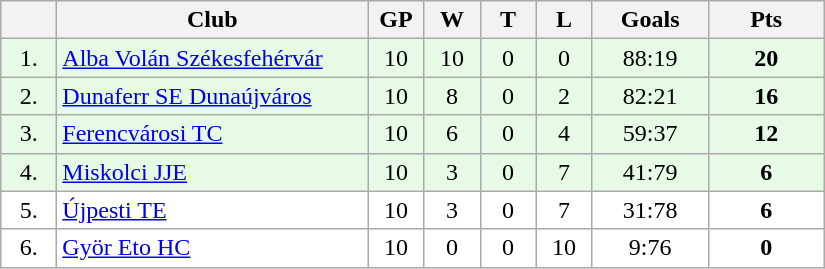<table class="wikitable">
<tr>
<th width="30"></th>
<th width="200">Club</th>
<th width="30">GP</th>
<th width="30">W</th>
<th width="30">T</th>
<th width="30">L</th>
<th width="70">Goals</th>
<th width="70">Pts</th>
</tr>
<tr bgcolor="#e6fae6" align="center">
<td>1.</td>
<td align="left"><a href='#'>Alba Volán Székesfehérvár</a></td>
<td>10</td>
<td>10</td>
<td>0</td>
<td>0</td>
<td>88:19</td>
<td><strong>20</strong></td>
</tr>
<tr bgcolor="#e6fae6" align="center">
<td>2.</td>
<td align="left"><a href='#'>Dunaferr SE Dunaújváros</a></td>
<td>10</td>
<td>8</td>
<td>0</td>
<td>2</td>
<td>82:21</td>
<td><strong>16</strong></td>
</tr>
<tr bgcolor="#e6fae6" align="center">
<td>3.</td>
<td align="left"><a href='#'>Ferencvárosi TC</a></td>
<td>10</td>
<td>6</td>
<td>0</td>
<td>4</td>
<td>59:37</td>
<td><strong>12</strong></td>
</tr>
<tr bgcolor="#e6fae6" align="center">
<td>4.</td>
<td align="left"><a href='#'>Miskolci JJE</a></td>
<td>10</td>
<td>3</td>
<td>0</td>
<td>7</td>
<td>41:79</td>
<td><strong>6</strong></td>
</tr>
<tr bgcolor="#FFFFFF" align="center">
<td>5.</td>
<td align="left"><a href='#'>Újpesti TE</a></td>
<td>10</td>
<td>3</td>
<td>0</td>
<td>7</td>
<td>31:78</td>
<td><strong>6</strong></td>
</tr>
<tr bgcolor="#FFFFFF" align="center">
<td>6.</td>
<td align="left"><a href='#'>Györ Eto HC</a></td>
<td>10</td>
<td>0</td>
<td>0</td>
<td>10</td>
<td>9:76</td>
<td><strong>0</strong></td>
</tr>
</table>
